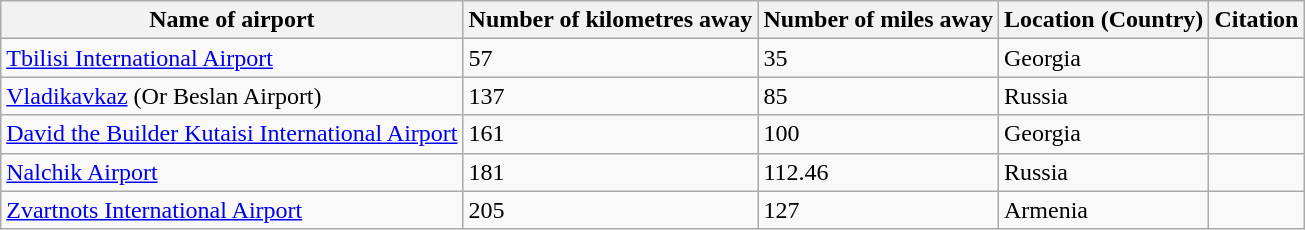<table class="wikitable">
<tr>
<th>Name of airport</th>
<th>Number of kilometres away</th>
<th>Number of miles away</th>
<th>Location (Country)</th>
<th>Citation</th>
</tr>
<tr>
<td><a href='#'>Tbilisi International Airport</a></td>
<td>57</td>
<td>35</td>
<td>Georgia</td>
<td></td>
</tr>
<tr>
<td><a href='#'>Vladikavkaz</a> (Or Beslan Airport)</td>
<td>137</td>
<td>85</td>
<td>Russia</td>
<td></td>
</tr>
<tr>
<td><a href='#'>David the Builder Kutaisi International Airport</a></td>
<td>161</td>
<td>100</td>
<td>Georgia</td>
<td></td>
</tr>
<tr>
<td><a href='#'>Nalchik Airport</a></td>
<td>181</td>
<td>112.46</td>
<td>Russia</td>
<td></td>
</tr>
<tr>
<td><a href='#'>Zvartnots International Airport</a></td>
<td>205</td>
<td>127</td>
<td>Armenia</td>
<td></td>
</tr>
</table>
